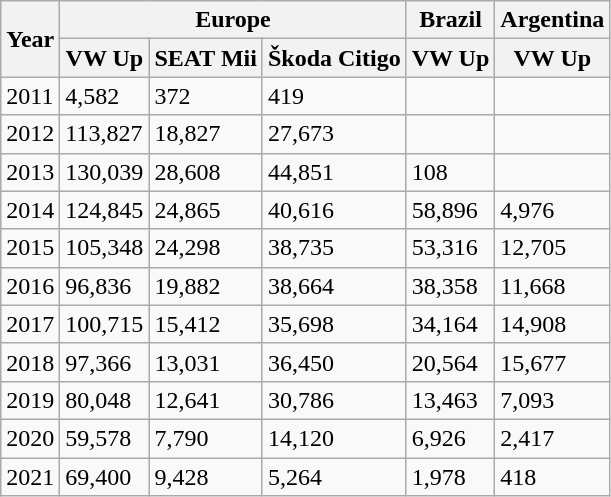<table class="wikitable">
<tr>
<th rowspan="2">Year</th>
<th colspan="3">Europe</th>
<th>Brazil</th>
<th>Argentina</th>
</tr>
<tr>
<th>VW Up</th>
<th>SEAT Mii</th>
<th>Škoda Citigo</th>
<th>VW Up</th>
<th>VW Up</th>
</tr>
<tr>
<td>2011</td>
<td>4,582</td>
<td>372</td>
<td>419</td>
<td></td>
<td></td>
</tr>
<tr>
<td>2012</td>
<td>113,827</td>
<td>18,827</td>
<td>27,673</td>
<td></td>
<td></td>
</tr>
<tr>
<td>2013</td>
<td>130,039</td>
<td>28,608</td>
<td>44,851</td>
<td>108</td>
<td></td>
</tr>
<tr>
<td>2014</td>
<td>124,845</td>
<td>24,865</td>
<td>40,616</td>
<td>58,896</td>
<td>4,976</td>
</tr>
<tr>
<td>2015</td>
<td>105,348</td>
<td>24,298</td>
<td>38,735</td>
<td>53,316</td>
<td>12,705</td>
</tr>
<tr>
<td>2016</td>
<td>96,836</td>
<td>19,882</td>
<td>38,664</td>
<td>38,358</td>
<td>11,668</td>
</tr>
<tr>
<td>2017</td>
<td>100,715</td>
<td>15,412</td>
<td>35,698</td>
<td>34,164</td>
<td>14,908</td>
</tr>
<tr>
<td>2018</td>
<td>97,366</td>
<td>13,031</td>
<td>36,450</td>
<td>20,564</td>
<td>15,677</td>
</tr>
<tr>
<td>2019</td>
<td>80,048</td>
<td>12,641</td>
<td>30,786</td>
<td>13,463</td>
<td>7,093</td>
</tr>
<tr>
<td>2020</td>
<td>59,578</td>
<td>7,790</td>
<td>14,120</td>
<td>6,926</td>
<td>2,417</td>
</tr>
<tr>
<td>2021</td>
<td>69,400</td>
<td>9,428</td>
<td>5,264</td>
<td>1,978</td>
<td>418</td>
</tr>
</table>
